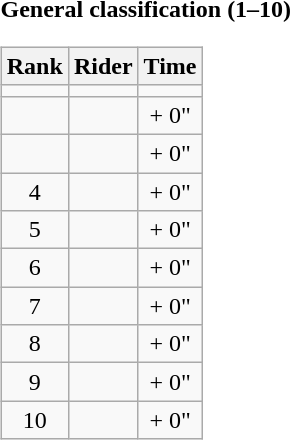<table>
<tr>
<td><strong>General classification (1–10)</strong><br><table class="wikitable">
<tr>
<th scope="col">Rank</th>
<th scope="col">Rider</th>
<th scope="col">Time</th>
</tr>
<tr>
<td style="text-align:center;"></td>
<td></td>
<td style="text-align:center;"></td>
</tr>
<tr>
<td style="text-align:center;"></td>
<td></td>
<td style="text-align:center;">+ 0"</td>
</tr>
<tr>
<td style="text-align:center;"></td>
<td></td>
<td style="text-align:center;">+ 0"</td>
</tr>
<tr>
<td style="text-align:center;">4</td>
<td></td>
<td style="text-align:center;">+ 0"</td>
</tr>
<tr>
<td style="text-align:center;">5</td>
<td></td>
<td style="text-align:center;">+ 0"</td>
</tr>
<tr>
<td style="text-align:center;">6</td>
<td></td>
<td style="text-align:center;">+ 0"</td>
</tr>
<tr>
<td style="text-align:center;">7</td>
<td></td>
<td style="text-align:center;">+ 0"</td>
</tr>
<tr>
<td style="text-align:center;">8</td>
<td></td>
<td style="text-align:center;">+ 0"</td>
</tr>
<tr>
<td style="text-align:center;">9</td>
<td></td>
<td style="text-align:center;">+ 0"</td>
</tr>
<tr>
<td style="text-align:center;">10</td>
<td></td>
<td style="text-align:center;">+ 0"</td>
</tr>
</table>
</td>
</tr>
</table>
